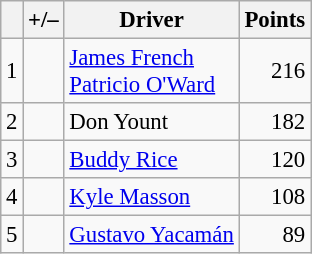<table class="wikitable" style="font-size: 95%;">
<tr>
<th scope="col"></th>
<th scope="col">+/–</th>
<th scope="col">Driver</th>
<th scope="col">Points</th>
</tr>
<tr>
<td align=center>1</td>
<td align="left"></td>
<td> <a href='#'>James French</a><br> <a href='#'>Patricio O'Ward</a></td>
<td align=right>216</td>
</tr>
<tr>
<td align=center>2</td>
<td align="left"></td>
<td> Don Yount</td>
<td align=right>182</td>
</tr>
<tr>
<td align=center>3</td>
<td align="left"></td>
<td> <a href='#'>Buddy Rice</a></td>
<td align=right>120</td>
</tr>
<tr>
<td align=center>4</td>
<td align="left"></td>
<td> <a href='#'>Kyle Masson</a></td>
<td align=right>108</td>
</tr>
<tr>
<td align=center>5</td>
<td align="left"></td>
<td> <a href='#'>Gustavo Yacamán</a></td>
<td align=right>89</td>
</tr>
</table>
